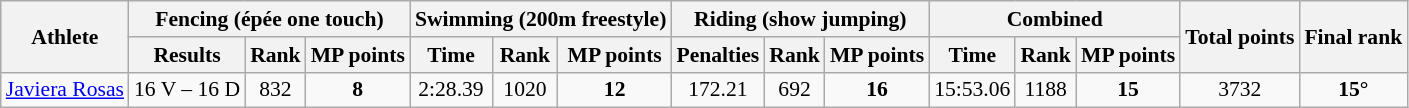<table class="wikitable" border="1" style="font-size:90%">
<tr>
<th rowspan=2>Athlete</th>
<th colspan=3>Fencing (épée one touch)</th>
<th colspan=3>Swimming (200m freestyle)</th>
<th colspan=3>Riding (show jumping)</th>
<th colspan=3>Combined</th>
<th rowspan=2>Total points</th>
<th rowspan=2>Final rank</th>
</tr>
<tr>
<th>Results</th>
<th>Rank</th>
<th>MP points</th>
<th>Time</th>
<th>Rank</th>
<th>MP points</th>
<th>Penalties</th>
<th>Rank</th>
<th>MP points</th>
<th>Time</th>
<th>Rank</th>
<th>MP points</th>
</tr>
<tr>
<td><a href='#'>Javiera Rosas</a></td>
<td align=center>16 V – 16 D</td>
<td align=center>832</td>
<td align=center><strong>8</strong></td>
<td align=center>2:28.39</td>
<td align=center>1020</td>
<td align=center><strong>12</strong></td>
<td align=center>172.21</td>
<td align=center>692</td>
<td align=center><strong>16</strong></td>
<td align=center>15:53.06</td>
<td align=center>1188</td>
<td align=center><strong>15</strong></td>
<td align=center>3732</td>
<td align=center><strong>15°</strong></td>
</tr>
</table>
